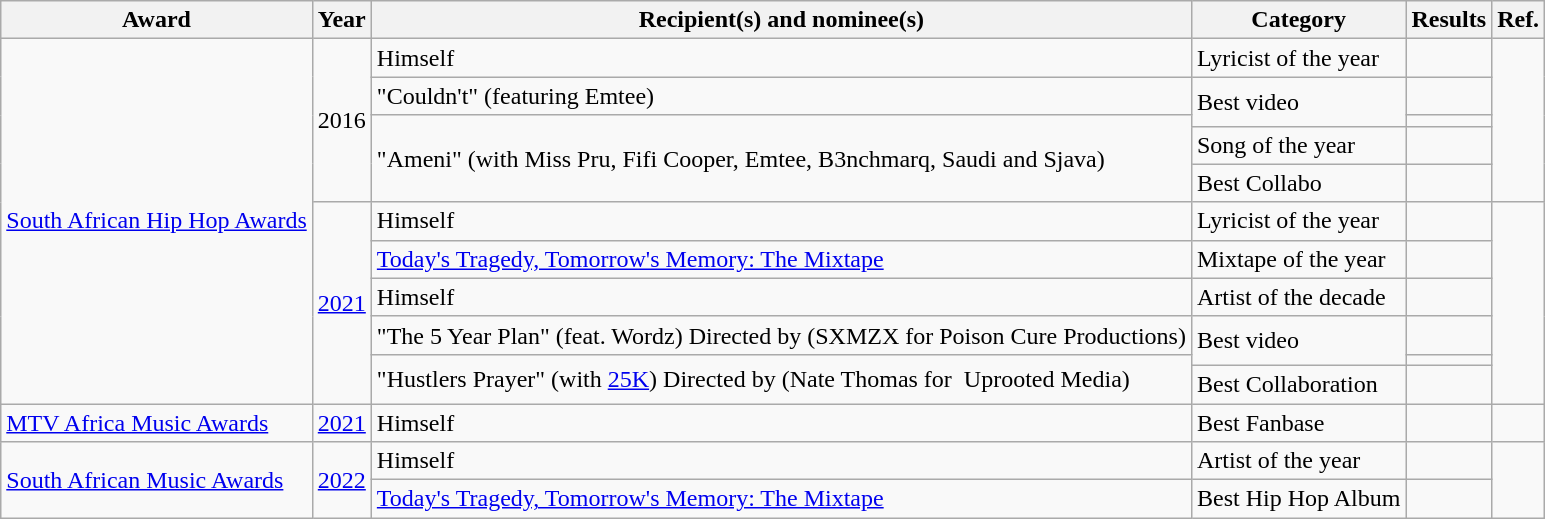<table class="wikitable">
<tr>
<th scope="col">Award</th>
<th scope="col">Year</th>
<th scope="col">Recipient(s) and nominee(s)</th>
<th scope="col">Category</th>
<th scope="col">Results</th>
<th scope="col">Ref.</th>
</tr>
<tr>
<td rowspan="11"><a href='#'>South African Hip Hop Awards</a></td>
<td rowspan="5">2016</td>
<td>Himself</td>
<td>Lyricist of the year</td>
<td></td>
<td rowspan="5"></td>
</tr>
<tr>
<td>"Couldn't" (featuring Emtee)</td>
<td rowspan="2">Best video</td>
<td></td>
</tr>
<tr>
<td rowspan="3">"Ameni" (with Miss Pru, Fifi Cooper, Emtee, B3nchmarq, Saudi and Sjava)</td>
<td></td>
</tr>
<tr>
<td>Song of the year</td>
<td></td>
</tr>
<tr>
<td>Best Collabo</td>
<td></td>
</tr>
<tr>
<td rowspan="6"><a href='#'>2021</a></td>
<td>Himself</td>
<td>Lyricist of the year</td>
<td></td>
<td rowspan="6"></td>
</tr>
<tr>
<td><a href='#'>Today's Tragedy, Tomorrow's Memory: The Mixtape</a></td>
<td>Mixtape of the year</td>
<td></td>
</tr>
<tr>
<td>Himself</td>
<td>Artist of the decade</td>
<td></td>
</tr>
<tr>
<td>"The 5 Year Plan" (feat. Wordz) Directed by (SXMZX for Poison Cure Productions)</td>
<td rowspan="2">Best video</td>
<td></td>
</tr>
<tr>
<td rowspan="2">"Hustlers Prayer" (with <a href='#'>25K</a>) Directed by (Nate Thomas for  Uprooted Media)</td>
<td></td>
</tr>
<tr>
<td>Best Collaboration</td>
<td></td>
</tr>
<tr>
<td><a href='#'>MTV Africa Music Awards</a></td>
<td><a href='#'>2021</a></td>
<td>Himself</td>
<td>Best Fanbase</td>
<td></td>
<td></td>
</tr>
<tr>
<td rowspan="2"><a href='#'>South African Music Awards</a></td>
<td rowspan="2"><a href='#'>2022</a></td>
<td>Himself</td>
<td>Artist of the year</td>
<td></td>
<td rowspan="2"></td>
</tr>
<tr>
<td><a href='#'>Today's Tragedy, Tomorrow's Memory: The Mixtape</a></td>
<td>Best Hip Hop Album</td>
<td></td>
</tr>
</table>
